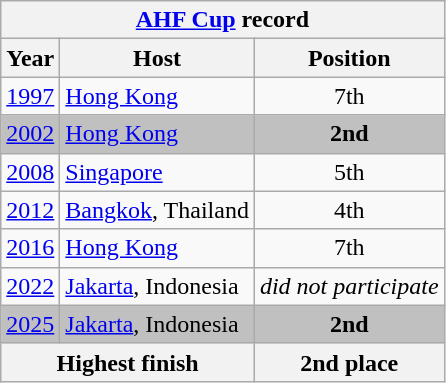<table class="wikitable" style="text-align: center;">
<tr>
<th colspan=3><a href='#'>AHF Cup</a> record</th>
</tr>
<tr>
<th>Year</th>
<th>Host</th>
<th>Position</th>
</tr>
<tr>
<td><a href='#'>1997</a></td>
<td align=left> <a href='#'>Hong Kong</a></td>
<td>7th</td>
</tr>
<tr bgcolor=silver>
<td><a href='#'>2002</a></td>
<td align=left> <a href='#'>Hong Kong</a></td>
<td><strong>2nd</strong></td>
</tr>
<tr>
<td><a href='#'>2008</a></td>
<td align=left> <a href='#'>Singapore</a></td>
<td>5th</td>
</tr>
<tr>
<td><a href='#'>2012</a></td>
<td align=left> <a href='#'>Bangkok</a>, Thailand</td>
<td>4th</td>
</tr>
<tr>
<td><a href='#'>2016</a></td>
<td align=left> <a href='#'>Hong Kong</a></td>
<td>7th</td>
</tr>
<tr>
<td><a href='#'>2022</a></td>
<td align=left> <a href='#'>Jakarta</a>, Indonesia</td>
<td><em>did not participate</em></td>
</tr>
<tr bgcolor=silver>
<td><a href='#'>2025</a></td>
<td align=left> <a href='#'>Jakarta</a>, Indonesia</td>
<td><strong>2nd</strong></td>
</tr>
<tr>
<th colspan=2>Highest finish</th>
<th>2nd place</th>
</tr>
</table>
